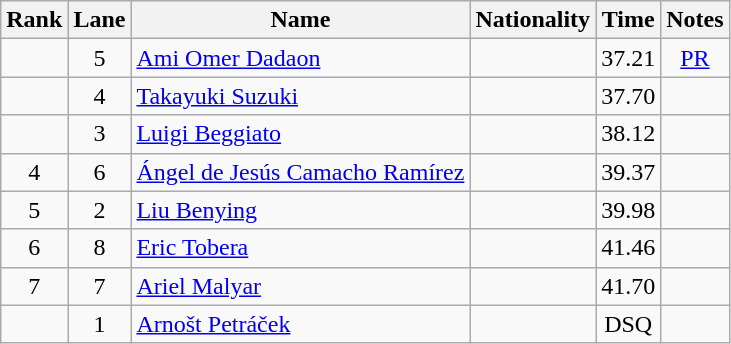<table class="wikitable sortable" style="text-align:center">
<tr>
<th>Rank</th>
<th>Lane</th>
<th>Name</th>
<th>Nationality</th>
<th>Time</th>
<th>Notes</th>
</tr>
<tr>
<td></td>
<td>5</td>
<td align=left><a href='#'>Ami Omer Dadaon</a></td>
<td align=left></td>
<td>37.21</td>
<td><a href='#'>PR</a></td>
</tr>
<tr>
<td></td>
<td>4</td>
<td align=left><a href='#'>Takayuki Suzuki</a></td>
<td align=left></td>
<td>37.70</td>
<td></td>
</tr>
<tr>
<td></td>
<td>3</td>
<td align=left><a href='#'>Luigi Beggiato</a></td>
<td align=left></td>
<td>38.12</td>
<td></td>
</tr>
<tr>
<td>4</td>
<td>6</td>
<td align=left><a href='#'>Ángel de Jesús Camacho Ramírez</a></td>
<td align=left></td>
<td>39.37</td>
<td></td>
</tr>
<tr>
<td>5</td>
<td>2</td>
<td align=left><a href='#'>Liu Benying</a></td>
<td align=left></td>
<td>39.98</td>
<td></td>
</tr>
<tr>
<td>6</td>
<td>8</td>
<td align=left><a href='#'>Eric Tobera</a></td>
<td align=left></td>
<td>41.46</td>
<td></td>
</tr>
<tr>
<td>7</td>
<td>7</td>
<td align=left><a href='#'>Ariel Malyar</a></td>
<td align=left></td>
<td>41.70</td>
<td></td>
</tr>
<tr>
<td></td>
<td>1</td>
<td align=left><a href='#'>Arnošt Petráček</a></td>
<td align=left></td>
<td>DSQ</td>
<td></td>
</tr>
</table>
